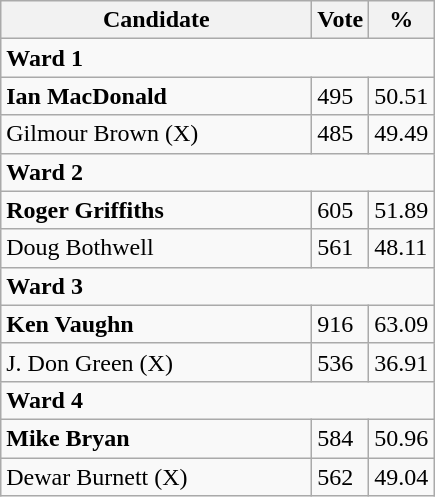<table class="wikitable">
<tr>
<th bgcolor="#DDDDFF" width="200px">Candidate</th>
<th bgcolor="#DDDDFF">Vote</th>
<th bgcolor="#DDDDFF">%</th>
</tr>
<tr>
<td colspan="4"><strong>Ward 1</strong></td>
</tr>
<tr>
<td><strong>Ian MacDonald</strong></td>
<td>495</td>
<td>50.51</td>
</tr>
<tr>
<td>Gilmour Brown (X)</td>
<td>485</td>
<td>49.49</td>
</tr>
<tr>
<td colspan="4"><strong>Ward 2</strong></td>
</tr>
<tr>
<td><strong>Roger Griffiths</strong></td>
<td>605</td>
<td>51.89</td>
</tr>
<tr>
<td>Doug Bothwell</td>
<td>561</td>
<td>48.11</td>
</tr>
<tr>
<td colspan="4"><strong>Ward 3</strong></td>
</tr>
<tr>
<td><strong>Ken Vaughn</strong></td>
<td>916</td>
<td>63.09</td>
</tr>
<tr>
<td>J. Don Green (X)</td>
<td>536</td>
<td>36.91</td>
</tr>
<tr>
<td colspan="4"><strong>Ward 4</strong></td>
</tr>
<tr>
<td><strong>Mike Bryan</strong></td>
<td>584</td>
<td>50.96</td>
</tr>
<tr>
<td>Dewar Burnett (X)</td>
<td>562</td>
<td>49.04</td>
</tr>
</table>
